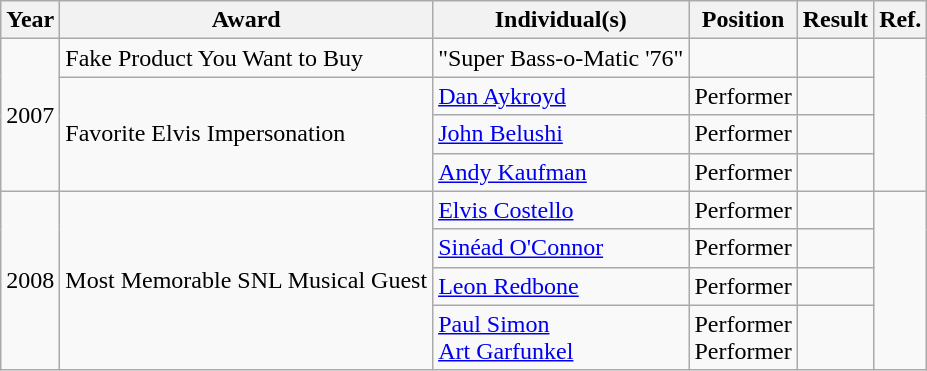<table class="wikitable">
<tr>
<th>Year</th>
<th>Award</th>
<th>Individual(s)</th>
<th>Position</th>
<th>Result</th>
<th>Ref.</th>
</tr>
<tr>
<td rowspan="4">2007</td>
<td>Fake Product You Want to Buy</td>
<td>"Super Bass-o-Matic '76"</td>
<td></td>
<td></td>
<td rowspan="4" align="center"></td>
</tr>
<tr>
<td rowspan="3">Favorite Elvis Impersonation</td>
<td><a href='#'>Dan Aykroyd</a></td>
<td>Performer</td>
<td></td>
</tr>
<tr>
<td><a href='#'>John Belushi</a></td>
<td>Performer</td>
<td></td>
</tr>
<tr>
<td><a href='#'>Andy Kaufman</a></td>
<td>Performer</td>
<td></td>
</tr>
<tr>
<td rowspan="4">2008</td>
<td rowspan="4">Most Memorable SNL Musical Guest</td>
<td><a href='#'>Elvis Costello</a></td>
<td>Performer</td>
<td></td>
<td rowspan="4" align="center"></td>
</tr>
<tr>
<td><a href='#'>Sinéad O'Connor</a></td>
<td>Performer</td>
<td></td>
</tr>
<tr>
<td><a href='#'>Leon Redbone</a></td>
<td>Performer</td>
<td></td>
</tr>
<tr>
<td><a href='#'>Paul Simon</a> <br> <a href='#'>Art Garfunkel</a></td>
<td>Performer <br> Performer</td>
<td></td>
</tr>
</table>
